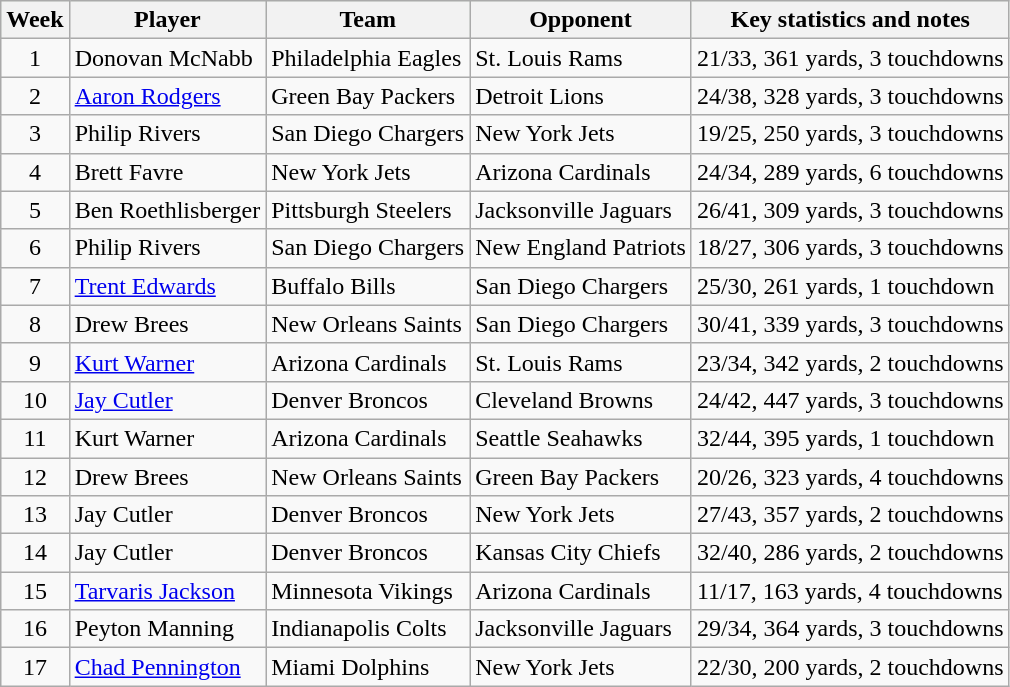<table class="wikitable">
<tr style="background:#efef;">
<th>Week</th>
<th>Player</th>
<th>Team</th>
<th>Opponent</th>
<th>Key statistics and notes</th>
</tr>
<tr>
<td align=center>1</td>
<td>Donovan McNabb</td>
<td>Philadelphia Eagles</td>
<td>St. Louis Rams</td>
<td>21/33, 361 yards, 3 touchdowns</td>
</tr>
<tr>
<td align=center>2</td>
<td><a href='#'>Aaron Rodgers</a></td>
<td>Green Bay Packers</td>
<td>Detroit Lions</td>
<td>24/38, 328 yards, 3 touchdowns</td>
</tr>
<tr>
<td align=center>3</td>
<td>Philip Rivers</td>
<td>San Diego Chargers</td>
<td>New York Jets</td>
<td>19/25, 250 yards, 3 touchdowns</td>
</tr>
<tr>
<td align=center>4</td>
<td>Brett Favre</td>
<td>New York Jets</td>
<td>Arizona Cardinals</td>
<td>24/34, 289 yards, 6 touchdowns</td>
</tr>
<tr>
<td align=center>5</td>
<td>Ben Roethlisberger</td>
<td>Pittsburgh Steelers</td>
<td>Jacksonville Jaguars</td>
<td>26/41, 309 yards, 3 touchdowns</td>
</tr>
<tr>
<td align=center>6</td>
<td>Philip Rivers</td>
<td>San Diego Chargers</td>
<td>New England Patriots</td>
<td>18/27, 306 yards, 3 touchdowns</td>
</tr>
<tr>
<td align=center>7</td>
<td><a href='#'>Trent Edwards</a></td>
<td>Buffalo Bills</td>
<td>San Diego Chargers</td>
<td>25/30, 261 yards, 1 touchdown</td>
</tr>
<tr>
<td align=center>8</td>
<td>Drew Brees</td>
<td>New Orleans Saints</td>
<td>San Diego Chargers</td>
<td>30/41, 339 yards, 3 touchdowns</td>
</tr>
<tr>
<td align=center>9</td>
<td><a href='#'>Kurt Warner</a></td>
<td>Arizona Cardinals</td>
<td>St. Louis Rams</td>
<td>23/34, 342 yards, 2 touchdowns</td>
</tr>
<tr>
<td align=center>10</td>
<td><a href='#'>Jay Cutler</a></td>
<td>Denver Broncos</td>
<td>Cleveland Browns</td>
<td>24/42, 447 yards, 3 touchdowns</td>
</tr>
<tr>
<td align=center>11</td>
<td>Kurt Warner</td>
<td>Arizona Cardinals</td>
<td>Seattle Seahawks</td>
<td>32/44, 395 yards, 1 touchdown</td>
</tr>
<tr>
<td align=center>12</td>
<td>Drew Brees</td>
<td>New Orleans Saints</td>
<td>Green Bay Packers</td>
<td>20/26, 323 yards, 4 touchdowns</td>
</tr>
<tr>
<td align=center>13</td>
<td>Jay Cutler</td>
<td>Denver Broncos</td>
<td>New York Jets</td>
<td>27/43, 357 yards, 2 touchdowns</td>
</tr>
<tr>
<td align=center>14</td>
<td>Jay Cutler</td>
<td>Denver Broncos</td>
<td>Kansas City Chiefs</td>
<td>32/40, 286 yards, 2 touchdowns</td>
</tr>
<tr>
<td align=center>15</td>
<td><a href='#'>Tarvaris Jackson</a></td>
<td>Minnesota Vikings</td>
<td>Arizona Cardinals</td>
<td>11/17, 163 yards, 4 touchdowns</td>
</tr>
<tr>
<td align=center>16</td>
<td>Peyton Manning</td>
<td>Indianapolis Colts</td>
<td>Jacksonville Jaguars</td>
<td>29/34, 364 yards, 3 touchdowns</td>
</tr>
<tr>
<td align=center>17</td>
<td><a href='#'>Chad Pennington</a></td>
<td>Miami Dolphins</td>
<td>New York Jets</td>
<td>22/30, 200 yards, 2 touchdowns</td>
</tr>
</table>
